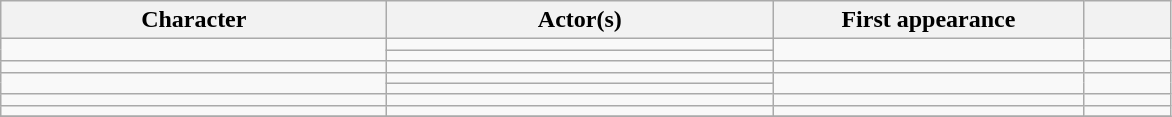<table class="wikitable sortable">
<tr>
<th scope="col" style="width:250px;">Character</th>
<th scope="col" style="width:250px;">Actor(s)</th>
<th scope="col" style="width:200px;">First appearance</th>
<th scope="col" style="width:50px;"></th>
</tr>
<tr>
<td rowspan="2"></td>
<td></td>
<td rowspan="2"></td>
<td rowspan="2" style="text-align:center;"></td>
</tr>
<tr>
<td></td>
</tr>
<tr>
<td></td>
<td></td>
<td></td>
<td style="text-align:center;"></td>
</tr>
<tr>
<td rowspan="2"></td>
<td></td>
<td rowspan="2"></td>
<td rowspan="2" style="text-align:center;"></td>
</tr>
<tr>
<td></td>
</tr>
<tr>
<td></td>
<td></td>
<td></td>
<td style="text-align:center;"></td>
</tr>
<tr>
<td></td>
<td></td>
<td></td>
<td style="text-align:center;"></td>
</tr>
<tr>
</tr>
</table>
